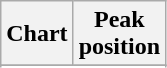<table class="wikitable sortable">
<tr>
<th>Chart</th>
<th>Peak<br>position</th>
</tr>
<tr>
</tr>
<tr>
</tr>
</table>
